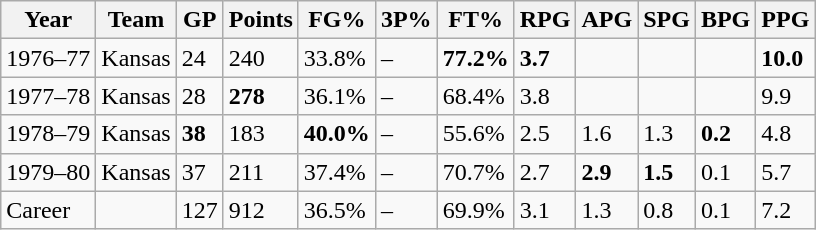<table class="wikitable">
<tr>
<th>Year</th>
<th>Team</th>
<th>GP</th>
<th>Points</th>
<th>FG%</th>
<th>3P%</th>
<th>FT%</th>
<th>RPG</th>
<th>APG</th>
<th>SPG</th>
<th>BPG</th>
<th>PPG</th>
</tr>
<tr>
<td>1976–77</td>
<td>Kansas</td>
<td>24</td>
<td>240</td>
<td>33.8%</td>
<td>–</td>
<td><strong>77.2%</strong></td>
<td><strong>3.7</strong></td>
<td></td>
<td></td>
<td></td>
<td><strong>10.0</strong></td>
</tr>
<tr>
<td>1977–78</td>
<td>Kansas</td>
<td>28</td>
<td><strong>278</strong></td>
<td>36.1%</td>
<td>–</td>
<td>68.4%</td>
<td>3.8</td>
<td></td>
<td></td>
<td></td>
<td>9.9</td>
</tr>
<tr>
<td>1978–79</td>
<td>Kansas</td>
<td><strong>38</strong></td>
<td>183</td>
<td><strong>40.0%</strong></td>
<td>–</td>
<td>55.6%</td>
<td>2.5</td>
<td>1.6</td>
<td>1.3</td>
<td><strong>0.2</strong></td>
<td>4.8</td>
</tr>
<tr>
<td>1979–80</td>
<td>Kansas</td>
<td>37</td>
<td>211</td>
<td>37.4%</td>
<td>–</td>
<td>70.7%</td>
<td>2.7</td>
<td><strong>2.9</strong></td>
<td><strong>1.5</strong></td>
<td>0.1</td>
<td>5.7</td>
</tr>
<tr>
<td>Career</td>
<td></td>
<td>127</td>
<td>912</td>
<td>36.5%</td>
<td>–</td>
<td>69.9%</td>
<td>3.1</td>
<td>1.3</td>
<td>0.8</td>
<td>0.1</td>
<td>7.2</td>
</tr>
</table>
